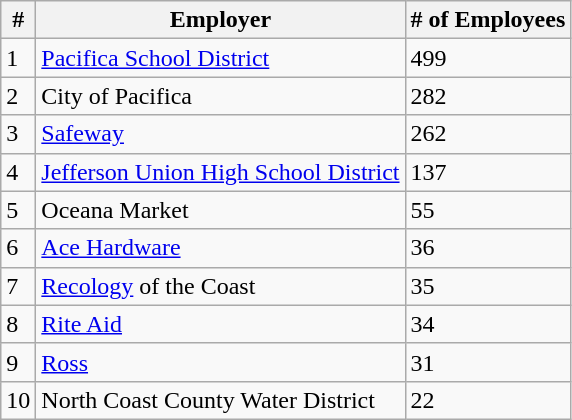<table class="wikitable sortable">
<tr>
<th>#</th>
<th>Employer</th>
<th># of Employees</th>
</tr>
<tr>
<td>1</td>
<td><a href='#'>Pacifica School District</a></td>
<td>499</td>
</tr>
<tr>
<td>2</td>
<td>City of Pacifica</td>
<td>282</td>
</tr>
<tr>
<td>3</td>
<td><a href='#'>Safeway</a></td>
<td>262</td>
</tr>
<tr>
<td>4</td>
<td><a href='#'>Jefferson Union High School District</a></td>
<td>137</td>
</tr>
<tr>
<td>5</td>
<td>Oceana Market</td>
<td>55</td>
</tr>
<tr>
<td>6</td>
<td><a href='#'>Ace Hardware</a></td>
<td>36</td>
</tr>
<tr>
<td>7</td>
<td><a href='#'>Recology</a> of the Coast</td>
<td>35</td>
</tr>
<tr>
<td>8</td>
<td><a href='#'>Rite Aid</a></td>
<td>34</td>
</tr>
<tr>
<td>9</td>
<td><a href='#'>Ross</a></td>
<td>31</td>
</tr>
<tr>
<td>10</td>
<td>North Coast County Water District</td>
<td>22</td>
</tr>
</table>
